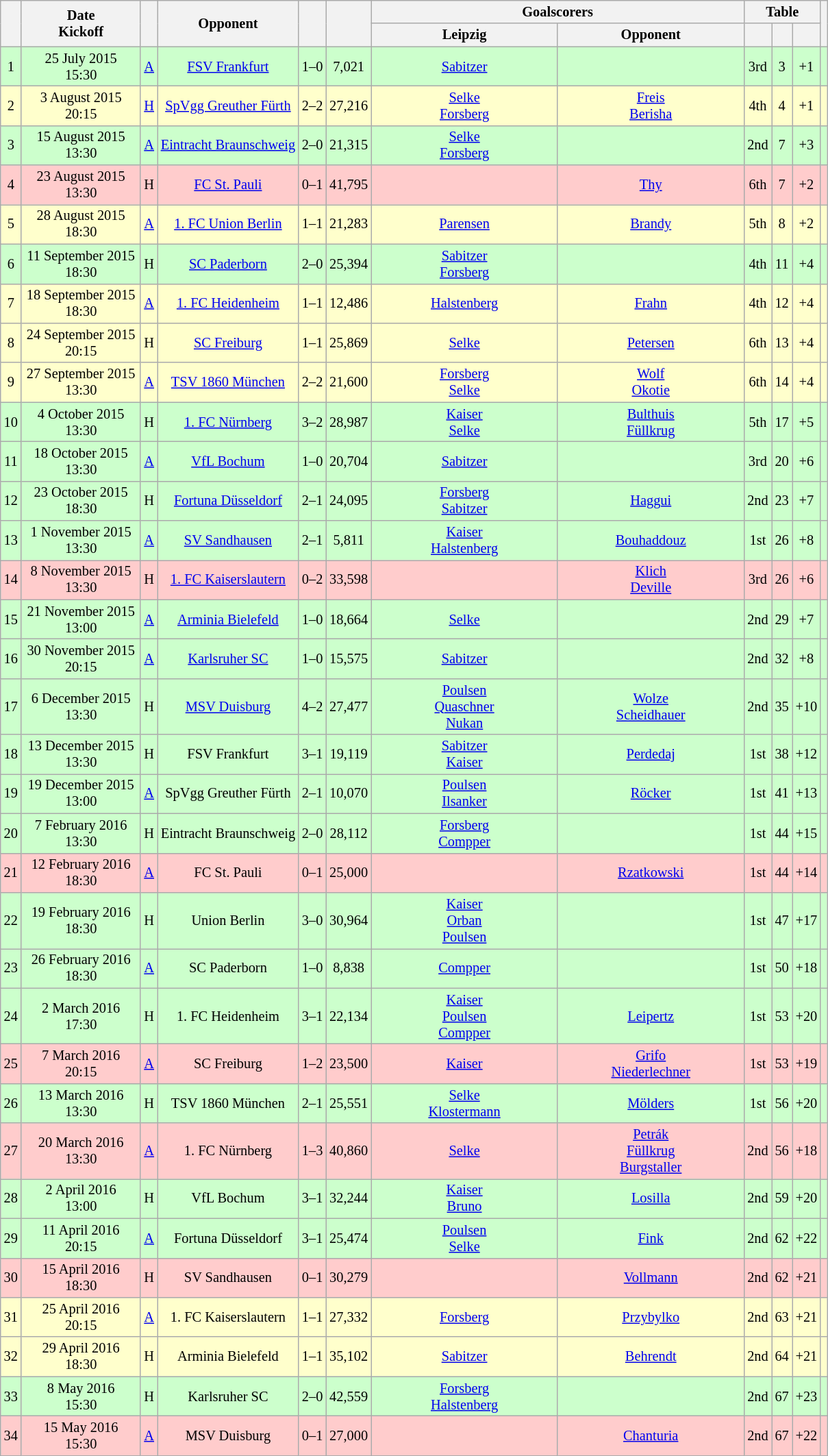<table class="wikitable" Style="text-align: center;font-size:85%">
<tr>
<th rowspan="2"></th>
<th rowspan="2" style="width:110px">Date<br>Kickoff</th>
<th rowspan="2"></th>
<th rowspan="2">Opponent</th>
<th rowspan="2"><br></th>
<th rowspan="2"></th>
<th colspan="2">Goalscorers</th>
<th colspan="3">Table</th>
<th rowspan="2"></th>
</tr>
<tr>
<th style="width:175px">Leipzig</th>
<th style="width:175px">Opponent</th>
<th></th>
<th></th>
<th></th>
</tr>
<tr style="background:#cfc">
<td>1</td>
<td>25 July 2015<br>15:30</td>
<td><a href='#'>A</a></td>
<td><a href='#'>FSV Frankfurt</a></td>
<td>1–0</td>
<td>7,021</td>
<td><a href='#'>Sabitzer</a> </td>
<td></td>
<td>3rd</td>
<td>3</td>
<td>+1</td>
<td></td>
</tr>
<tr style="background:#ffc">
<td>2</td>
<td>3 August 2015<br>20:15</td>
<td><a href='#'>H</a></td>
<td><a href='#'>SpVgg Greuther Fürth</a></td>
<td>2–2</td>
<td>27,216</td>
<td><a href='#'>Selke</a> <br><a href='#'>Forsberg</a> </td>
<td><a href='#'>Freis</a> <br><a href='#'>Berisha</a> </td>
<td>4th</td>
<td>4</td>
<td>+1</td>
<td></td>
</tr>
<tr style="background:#cfc">
<td>3</td>
<td>15 August 2015<br>13:30</td>
<td><a href='#'>A</a></td>
<td><a href='#'>Eintracht Braunschweig</a></td>
<td>2–0</td>
<td>21,315</td>
<td><a href='#'>Selke</a> <br><a href='#'>Forsberg</a> </td>
<td></td>
<td>2nd</td>
<td>7</td>
<td>+3</td>
<td></td>
</tr>
<tr style="background:#fcc">
<td>4</td>
<td>23 August 2015<br>13:30</td>
<td>H</td>
<td><a href='#'>FC St. Pauli</a></td>
<td>0–1</td>
<td>41,795</td>
<td></td>
<td><a href='#'>Thy</a> </td>
<td>6th</td>
<td>7</td>
<td>+2</td>
<td></td>
</tr>
<tr style="background:#ffc">
<td>5</td>
<td>28 August 2015<br>18:30</td>
<td><a href='#'>A</a></td>
<td><a href='#'>1. FC Union Berlin</a></td>
<td>1–1</td>
<td>21,283</td>
<td><a href='#'>Parensen</a> </td>
<td><a href='#'>Brandy</a> </td>
<td>5th</td>
<td>8</td>
<td>+2</td>
<td></td>
</tr>
<tr style="background:#cfc">
<td>6</td>
<td>11 September 2015<br>18:30</td>
<td>H</td>
<td><a href='#'>SC Paderborn</a></td>
<td>2–0</td>
<td>25,394</td>
<td><a href='#'>Sabitzer</a> <br><a href='#'>Forsberg</a> </td>
<td></td>
<td>4th</td>
<td>11</td>
<td>+4</td>
<td></td>
</tr>
<tr style="background:#ffc">
<td>7</td>
<td>18 September 2015<br>18:30</td>
<td><a href='#'>A</a></td>
<td><a href='#'>1. FC Heidenheim</a></td>
<td>1–1</td>
<td>12,486</td>
<td><a href='#'>Halstenberg</a> </td>
<td><a href='#'>Frahn</a> </td>
<td>4th</td>
<td>12</td>
<td>+4</td>
<td></td>
</tr>
<tr style="background:#ffc">
<td>8</td>
<td>24 September 2015<br>20:15</td>
<td>H</td>
<td><a href='#'>SC Freiburg</a></td>
<td>1–1</td>
<td>25,869</td>
<td><a href='#'>Selke</a> </td>
<td><a href='#'>Petersen</a> </td>
<td>6th</td>
<td>13</td>
<td>+4</td>
<td></td>
</tr>
<tr style="background:#ffc">
<td>9</td>
<td>27 September 2015<br>13:30</td>
<td><a href='#'>A</a></td>
<td><a href='#'>TSV 1860 München</a></td>
<td>2–2</td>
<td>21,600</td>
<td><a href='#'>Forsberg</a> <br><a href='#'>Selke</a> </td>
<td><a href='#'>Wolf</a> <br><a href='#'>Okotie</a> </td>
<td>6th</td>
<td>14</td>
<td>+4</td>
<td></td>
</tr>
<tr style="background:#cfc">
<td>10</td>
<td>4 October 2015<br>13:30</td>
<td>H</td>
<td><a href='#'>1. FC Nürnberg</a></td>
<td>3–2</td>
<td>28,987</td>
<td><a href='#'>Kaiser</a> <br><a href='#'>Selke</a> </td>
<td><a href='#'>Bulthuis</a> <br><a href='#'>Füllkrug</a> </td>
<td>5th</td>
<td>17</td>
<td>+5</td>
<td></td>
</tr>
<tr style="background:#cfc">
<td>11</td>
<td>18 October 2015<br>13:30</td>
<td><a href='#'>A</a></td>
<td><a href='#'>VfL Bochum</a></td>
<td>1–0</td>
<td>20,704</td>
<td><a href='#'>Sabitzer</a> </td>
<td></td>
<td>3rd</td>
<td>20</td>
<td>+6</td>
<td></td>
</tr>
<tr style="background:#cfc">
<td>12</td>
<td>23 October 2015<br>18:30</td>
<td>H</td>
<td><a href='#'>Fortuna Düsseldorf</a></td>
<td>2–1</td>
<td>24,095</td>
<td><a href='#'>Forsberg</a> <br><a href='#'>Sabitzer</a> </td>
<td><a href='#'>Haggui</a> </td>
<td>2nd</td>
<td>23</td>
<td>+7</td>
<td></td>
</tr>
<tr style="background:#cfc">
<td>13</td>
<td>1 November 2015<br>13:30</td>
<td><a href='#'>A</a></td>
<td><a href='#'>SV Sandhausen</a></td>
<td>2–1</td>
<td>5,811</td>
<td><a href='#'>Kaiser</a> <br><a href='#'>Halstenberg</a> </td>
<td><a href='#'>Bouhaddouz</a> </td>
<td>1st</td>
<td>26</td>
<td>+8</td>
<td></td>
</tr>
<tr style="background:#fcc">
<td>14</td>
<td>8 November 2015<br>13:30</td>
<td>H</td>
<td><a href='#'>1. FC Kaiserslautern</a></td>
<td>0–2</td>
<td>33,598</td>
<td></td>
<td><a href='#'>Klich</a> <br><a href='#'>Deville</a> </td>
<td>3rd</td>
<td>26</td>
<td>+6</td>
<td></td>
</tr>
<tr style="background:#cfc">
<td>15</td>
<td>21 November 2015<br>13:00</td>
<td><a href='#'>A</a></td>
<td><a href='#'>Arminia Bielefeld</a></td>
<td>1–0</td>
<td>18,664</td>
<td><a href='#'>Selke</a> </td>
<td></td>
<td>2nd</td>
<td>29</td>
<td>+7</td>
<td></td>
</tr>
<tr style="background:#cfc">
<td>16</td>
<td>30 November 2015<br>20:15</td>
<td><a href='#'>A</a></td>
<td><a href='#'>Karlsruher SC</a></td>
<td>1–0</td>
<td>15,575</td>
<td><a href='#'>Sabitzer</a> </td>
<td></td>
<td>2nd</td>
<td>32</td>
<td>+8</td>
<td></td>
</tr>
<tr style="background:#cfc">
<td>17</td>
<td>6 December 2015<br>13:30</td>
<td>H</td>
<td><a href='#'>MSV Duisburg</a></td>
<td>4–2</td>
<td>27,477</td>
<td><a href='#'>Poulsen</a> <br><a href='#'>Quaschner</a> <br><a href='#'>Nukan</a> </td>
<td><a href='#'>Wolze</a> <br><a href='#'>Scheidhauer</a> </td>
<td>2nd</td>
<td>35</td>
<td>+10</td>
<td></td>
</tr>
<tr style="background:#cfc">
<td>18</td>
<td>13 December 2015<br>13:30</td>
<td>H</td>
<td>FSV Frankfurt</td>
<td>3–1</td>
<td>19,119</td>
<td><a href='#'>Sabitzer</a> <br><a href='#'>Kaiser</a> </td>
<td><a href='#'>Perdedaj</a> </td>
<td>1st</td>
<td>38</td>
<td>+12</td>
<td></td>
</tr>
<tr style="background:#cfc">
<td>19</td>
<td>19 December 2015<br>13:00</td>
<td><a href='#'>A</a></td>
<td>SpVgg Greuther Fürth</td>
<td>2–1</td>
<td>10,070</td>
<td><a href='#'>Poulsen</a> <br><a href='#'>Ilsanker</a> </td>
<td><a href='#'>Röcker</a> </td>
<td>1st</td>
<td>41</td>
<td>+13</td>
<td></td>
</tr>
<tr style="background:#cfc">
<td>20</td>
<td>7 February 2016<br>13:30</td>
<td>H</td>
<td>Eintracht Braunschweig</td>
<td>2–0</td>
<td>28,112</td>
<td><a href='#'>Forsberg</a> <br><a href='#'>Compper</a> </td>
<td></td>
<td>1st</td>
<td>44</td>
<td>+15</td>
<td></td>
</tr>
<tr style="background:#fcc">
<td>21</td>
<td>12 February 2016<br>18:30</td>
<td><a href='#'>A</a></td>
<td>FC St. Pauli</td>
<td>0–1</td>
<td>25,000</td>
<td></td>
<td><a href='#'>Rzatkowski</a> </td>
<td>1st</td>
<td>44</td>
<td>+14</td>
<td></td>
</tr>
<tr style="background:#cfc">
<td>22</td>
<td>19 February 2016<br>18:30</td>
<td>H</td>
<td>Union Berlin</td>
<td>3–0</td>
<td>30,964</td>
<td><a href='#'>Kaiser</a> <br><a href='#'>Orban</a> <br><a href='#'>Poulsen</a> </td>
<td></td>
<td>1st</td>
<td>47</td>
<td>+17</td>
<td></td>
</tr>
<tr style="background:#cfc">
<td>23</td>
<td>26 February 2016<br>18:30</td>
<td><a href='#'>A</a></td>
<td>SC Paderborn</td>
<td>1–0</td>
<td>8,838</td>
<td><a href='#'>Compper</a> </td>
<td></td>
<td>1st</td>
<td>50</td>
<td>+18</td>
<td></td>
</tr>
<tr style="background:#cfc">
<td>24</td>
<td>2 March 2016<br>17:30</td>
<td>H</td>
<td>1. FC Heidenheim</td>
<td>3–1</td>
<td>22,134</td>
<td><a href='#'>Kaiser</a> <br><a href='#'>Poulsen</a> <br><a href='#'>Compper</a> </td>
<td><a href='#'>Leipertz</a> </td>
<td>1st</td>
<td>53</td>
<td>+20</td>
<td></td>
</tr>
<tr style="background:#fcc">
<td>25</td>
<td>7 March 2016<br>20:15</td>
<td><a href='#'>A</a></td>
<td>SC Freiburg</td>
<td>1–2</td>
<td>23,500</td>
<td><a href='#'>Kaiser</a> </td>
<td><a href='#'>Grifo</a> <br><a href='#'>Niederlechner</a> </td>
<td>1st</td>
<td>53</td>
<td>+19</td>
<td></td>
</tr>
<tr style="background:#cfc">
<td>26</td>
<td>13 March 2016<br>13:30</td>
<td>H</td>
<td>TSV 1860 München</td>
<td>2–1</td>
<td>25,551</td>
<td><a href='#'>Selke</a> <br><a href='#'>Klostermann</a> </td>
<td><a href='#'>Mölders</a> </td>
<td>1st</td>
<td>56</td>
<td>+20</td>
<td></td>
</tr>
<tr style="background:#fcc">
<td>27</td>
<td>20 March 2016<br>13:30</td>
<td><a href='#'>A</a></td>
<td>1. FC Nürnberg</td>
<td>1–3</td>
<td>40,860</td>
<td><a href='#'>Selke</a> </td>
<td><a href='#'>Petrák</a> <br><a href='#'>Füllkrug</a> <br><a href='#'>Burgstaller</a> </td>
<td>2nd</td>
<td>56</td>
<td>+18</td>
<td></td>
</tr>
<tr style="background:#cfc">
<td>28</td>
<td>2 April 2016<br>13:00</td>
<td>H</td>
<td>VfL Bochum</td>
<td>3–1</td>
<td>32,244</td>
<td><a href='#'>Kaiser</a> <br><a href='#'>Bruno</a> </td>
<td><a href='#'>Losilla</a> </td>
<td>2nd</td>
<td>59</td>
<td>+20</td>
<td></td>
</tr>
<tr style="background:#cfc">
<td>29</td>
<td>11 April 2016<br>20:15</td>
<td><a href='#'>A</a></td>
<td>Fortuna Düsseldorf</td>
<td>3–1</td>
<td>25,474</td>
<td><a href='#'>Poulsen</a> <br><a href='#'>Selke</a> </td>
<td><a href='#'>Fink</a> </td>
<td>2nd</td>
<td>62</td>
<td>+22</td>
<td></td>
</tr>
<tr style="background:#fcc">
<td>30</td>
<td>15 April 2016<br>18:30</td>
<td>H</td>
<td>SV Sandhausen</td>
<td>0–1</td>
<td>30,279</td>
<td></td>
<td><a href='#'>Vollmann</a> </td>
<td>2nd</td>
<td>62</td>
<td>+21</td>
<td></td>
</tr>
<tr style="background:#ffc">
<td>31</td>
<td>25 April 2016<br>20:15</td>
<td><a href='#'>A</a></td>
<td>1. FC Kaiserslautern</td>
<td>1–1</td>
<td>27,332</td>
<td><a href='#'>Forsberg</a> </td>
<td><a href='#'>Przybylko</a> </td>
<td>2nd</td>
<td>63</td>
<td>+21</td>
<td></td>
</tr>
<tr style="background:#ffc">
<td>32</td>
<td>29 April 2016<br>18:30</td>
<td>H</td>
<td>Arminia Bielefeld</td>
<td>1–1</td>
<td>35,102</td>
<td><a href='#'>Sabitzer</a> </td>
<td><a href='#'>Behrendt</a> </td>
<td>2nd</td>
<td>64</td>
<td>+21</td>
<td></td>
</tr>
<tr style="background:#cfc">
<td>33</td>
<td>8 May 2016<br>15:30</td>
<td>H</td>
<td>Karlsruher SC</td>
<td>2–0</td>
<td>42,559</td>
<td><a href='#'>Forsberg</a> <br><a href='#'>Halstenberg</a> </td>
<td></td>
<td>2nd</td>
<td>67</td>
<td>+23</td>
<td></td>
</tr>
<tr style="background:#fcc">
<td>34</td>
<td>15 May 2016<br>15:30</td>
<td><a href='#'>A</a></td>
<td>MSV Duisburg</td>
<td>0–1</td>
<td>27,000</td>
<td></td>
<td><a href='#'>Chanturia</a> </td>
<td>2nd</td>
<td>67</td>
<td>+22</td>
<td></td>
</tr>
</table>
